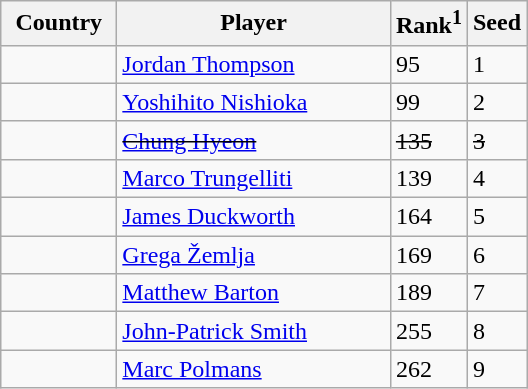<table class="sortable wikitable">
<tr>
<th width="70">Country</th>
<th width="175">Player</th>
<th>Rank<sup>1</sup></th>
<th>Seed</th>
</tr>
<tr>
<td></td>
<td><a href='#'>Jordan Thompson</a></td>
<td>95</td>
<td>1</td>
</tr>
<tr>
<td></td>
<td><a href='#'>Yoshihito Nishioka</a></td>
<td>99</td>
<td>2</td>
</tr>
<tr>
<td><s></s></td>
<td><s><a href='#'>Chung Hyeon</a></s></td>
<td><s>135</s></td>
<td><s>3</s></td>
</tr>
<tr>
<td></td>
<td><a href='#'>Marco Trungelliti</a></td>
<td>139</td>
<td>4</td>
</tr>
<tr>
<td></td>
<td><a href='#'>James Duckworth</a></td>
<td>164</td>
<td>5</td>
</tr>
<tr>
<td></td>
<td><a href='#'>Grega Žemlja</a></td>
<td>169</td>
<td>6</td>
</tr>
<tr>
<td></td>
<td><a href='#'>Matthew Barton</a></td>
<td>189</td>
<td>7</td>
</tr>
<tr>
<td></td>
<td><a href='#'>John-Patrick Smith</a></td>
<td>255</td>
<td>8</td>
</tr>
<tr>
<td></td>
<td><a href='#'>Marc Polmans</a></td>
<td>262</td>
<td>9</td>
</tr>
</table>
